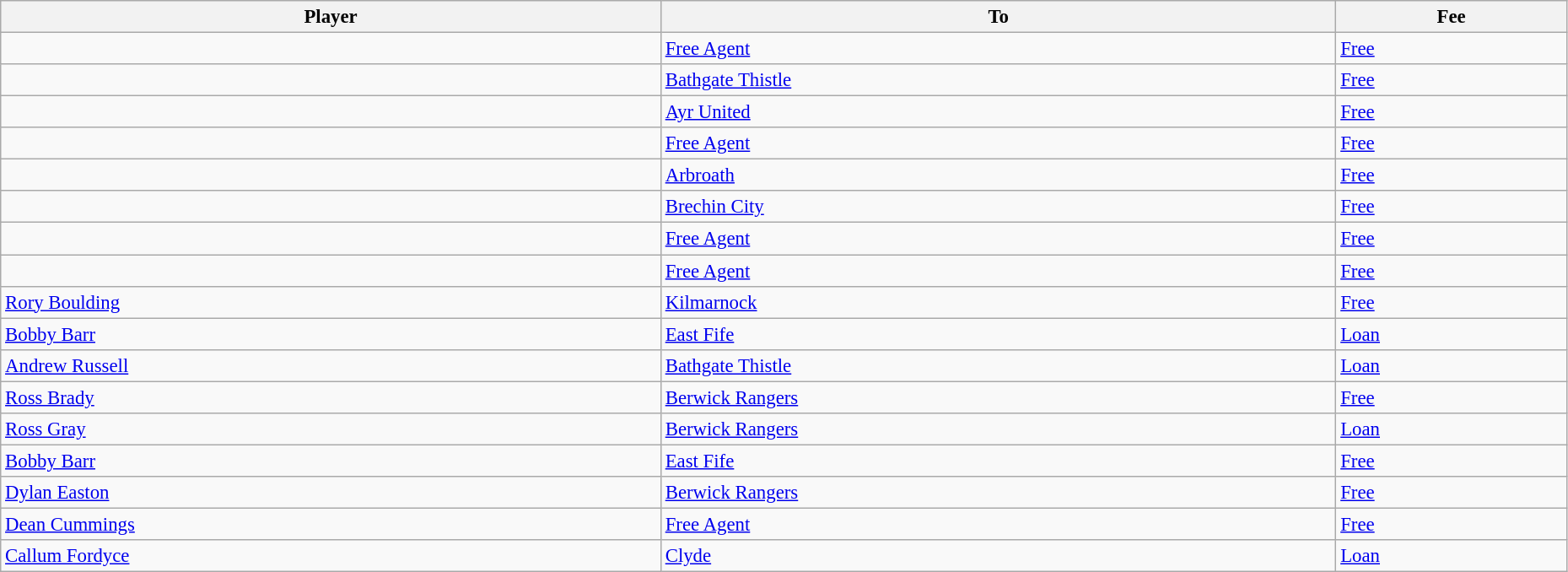<table class="wikitable" style="text-align:center; font-size:95%;width:98%; text-align:left">
<tr>
<th>Player</th>
<th>To</th>
<th>Fee</th>
</tr>
<tr>
<td> </td>
<td><a href='#'>Free Agent</a></td>
<td><a href='#'>Free</a></td>
</tr>
<tr>
<td> </td>
<td> <a href='#'>Bathgate Thistle</a></td>
<td><a href='#'>Free</a></td>
</tr>
<tr>
<td> </td>
<td> <a href='#'>Ayr United</a></td>
<td><a href='#'>Free</a></td>
</tr>
<tr>
<td> </td>
<td><a href='#'>Free Agent</a></td>
<td><a href='#'>Free</a></td>
</tr>
<tr>
<td> </td>
<td> <a href='#'>Arbroath</a></td>
<td><a href='#'>Free</a></td>
</tr>
<tr>
<td> </td>
<td> <a href='#'>Brechin City</a></td>
<td><a href='#'>Free</a></td>
</tr>
<tr>
<td> </td>
<td><a href='#'>Free Agent</a></td>
<td><a href='#'>Free</a></td>
</tr>
<tr>
<td> </td>
<td><a href='#'>Free Agent</a></td>
<td><a href='#'>Free</a></td>
</tr>
<tr>
<td> <a href='#'>Rory Boulding</a></td>
<td> <a href='#'>Kilmarnock</a></td>
<td><a href='#'>Free</a></td>
</tr>
<tr>
<td> <a href='#'>Bobby Barr</a></td>
<td> <a href='#'>East Fife</a></td>
<td><a href='#'>Loan</a></td>
</tr>
<tr>
<td> <a href='#'>Andrew Russell</a></td>
<td> <a href='#'>Bathgate Thistle</a></td>
<td><a href='#'>Loan</a></td>
</tr>
<tr>
<td> <a href='#'>Ross Brady</a></td>
<td> <a href='#'>Berwick Rangers</a></td>
<td><a href='#'>Free</a></td>
</tr>
<tr>
<td> <a href='#'>Ross Gray</a></td>
<td> <a href='#'>Berwick Rangers</a></td>
<td><a href='#'>Loan</a></td>
</tr>
<tr>
<td> <a href='#'>Bobby Barr</a></td>
<td> <a href='#'>East Fife</a></td>
<td><a href='#'>Free</a></td>
</tr>
<tr>
<td> <a href='#'>Dylan Easton</a></td>
<td> <a href='#'>Berwick Rangers</a></td>
<td><a href='#'>Free</a></td>
</tr>
<tr>
<td> <a href='#'>Dean Cummings</a></td>
<td><a href='#'>Free Agent</a></td>
<td><a href='#'>Free</a></td>
</tr>
<tr>
<td> <a href='#'>Callum Fordyce</a></td>
<td> <a href='#'>Clyde</a></td>
<td><a href='#'>Loan</a></td>
</tr>
</table>
